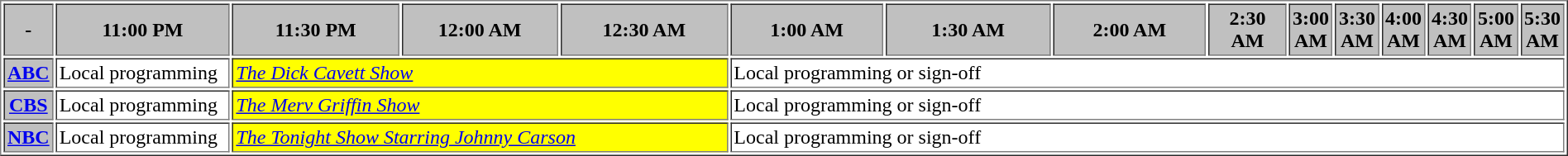<table border="1" cellpadding="2">
<tr>
<th bgcolor="#C0C0C0">-</th>
<th width="13%" bgcolor="#C0C0C0">11:00 PM</th>
<th width="14%" bgcolor="#C0C0C0">11:30 PM</th>
<th width="13%" bgcolor="#C0C0C0">12:00 AM</th>
<th width="14%" bgcolor="#C0C0C0">12:30 AM</th>
<th width="13%" bgcolor="#C0C0C0">1:00 AM</th>
<th width="14%" bgcolor="#C0C0C0">1:30 AM</th>
<th width="13%" bgcolor="#C0C0C0">2:00 AM</th>
<th width="14%" bgcolor="#C0C0C0">2:30 AM</th>
<th width="13%" bgcolor="#C0C0C0">3:00 AM</th>
<th width="14%" bgcolor="#C0C0C0">3:30 AM</th>
<th width="13%" bgcolor="#C0C0C0">4:00 AM</th>
<th width="14%" bgcolor="#C0C0C0">4:30 AM</th>
<th width="13%" bgcolor="#C0C0C0">5:00 AM</th>
<th width="14%" bgcolor="#C0C0C0">5:30 AM</th>
</tr>
<tr>
<th bgcolor="#C0C0C0"><a href='#'>ABC</a></th>
<td bgcolor="white">Local programming</td>
<td bgcolor="yellow" colspan="3"><em><a href='#'>The Dick Cavett Show</a></em></td>
<td bgcolor="white" colspan="10">Local programming or sign-off</td>
</tr>
<tr>
<th bgcolor="#C0C0C0"><a href='#'>CBS</a></th>
<td bgcolor="white">Local programming</td>
<td bgcolor="yellow" colspan="3"><em><a href='#'>The Merv Griffin Show</a></em></td>
<td bgcolor="white" colspan="10">Local programming or sign-off</td>
</tr>
<tr>
<th bgcolor="#C0C0C0"><a href='#'>NBC</a></th>
<td bgcolor="white">Local programming</td>
<td bgcolor="yellow" colspan="3"><em><a href='#'>The Tonight Show Starring Johnny Carson</a></em></td>
<td bgcolor="white" colspan="10">Local programming or sign-off</td>
</tr>
</table>
